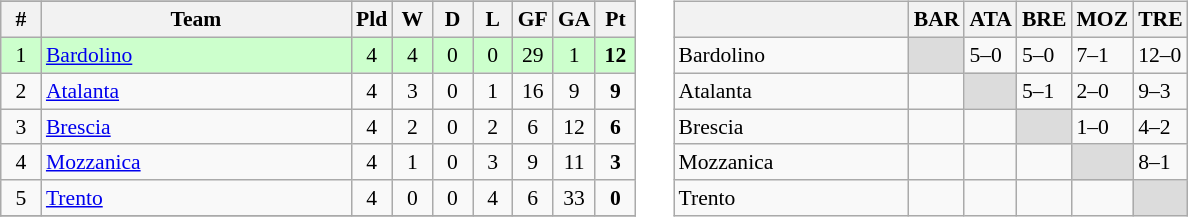<table style="font-size:90%" cellpadding="4">
<tr valign="top">
<td><br><table class=wikitable>
<tr align=center>
</tr>
<tr>
<th width=20>#</th>
<th width=200>Team</th>
<th width=20>Pld</th>
<th width=20>W</th>
<th width=20>D</th>
<th width=20>L</th>
<th width=20>GF</th>
<th width=20>GA</th>
<th width=20>Pt</th>
</tr>
<tr style="background:#cfc;" align=center>
<td>1</td>
<td align="left"><a href='#'>Bardolino</a></td>
<td>4</td>
<td>4</td>
<td>0</td>
<td>0</td>
<td>29</td>
<td>1</td>
<td><strong>12</strong></td>
</tr>
<tr align=center>
<td>2</td>
<td align="left"><a href='#'>Atalanta</a></td>
<td>4</td>
<td>3</td>
<td>0</td>
<td>1</td>
<td>16</td>
<td>9</td>
<td><strong>9</strong></td>
</tr>
<tr align=center>
<td>3</td>
<td align="left"><a href='#'>Brescia</a></td>
<td>4</td>
<td>2</td>
<td>0</td>
<td>2</td>
<td>6</td>
<td>12</td>
<td><strong>6</strong></td>
</tr>
<tr align=center>
<td>4</td>
<td align="left"><a href='#'>Mozzanica</a></td>
<td>4</td>
<td>1</td>
<td>0</td>
<td>3</td>
<td>9</td>
<td>11</td>
<td><strong>3</strong></td>
</tr>
<tr align=center>
<td>5</td>
<td align="left"><a href='#'>Trento</a></td>
<td>4</td>
<td>0</td>
<td>0</td>
<td>4</td>
<td>6</td>
<td>33</td>
<td><strong>0</strong></td>
</tr>
<tr>
</tr>
</table>
</td>
<td><br><table class="wikitable">
<tr>
<th></th>
<th>BAR</th>
<th>ATA</th>
<th>BRE</th>
<th>MOZ</th>
<th>TRE</th>
</tr>
<tr>
<td width=150>Bardolino</td>
<td bgcolor="#DCDCDC"></td>
<td>5–0</td>
<td>5–0</td>
<td>7–1</td>
<td>12–0</td>
</tr>
<tr>
<td width=150>Atalanta</td>
<td></td>
<td bgcolor="#DCDCDC"></td>
<td>5–1</td>
<td>2–0</td>
<td>9–3</td>
</tr>
<tr>
<td width=150>Brescia</td>
<td></td>
<td></td>
<td bgcolor="#DCDCDC"></td>
<td>1–0</td>
<td>4–2</td>
</tr>
<tr>
<td width=150>Mozzanica</td>
<td></td>
<td></td>
<td></td>
<td bgcolor="#DCDCDC"></td>
<td>8–1</td>
</tr>
<tr>
<td width=150>Trento</td>
<td></td>
<td></td>
<td></td>
<td></td>
<td bgcolor="#DCDCDC"></td>
</tr>
</table>
</td>
</tr>
</table>
